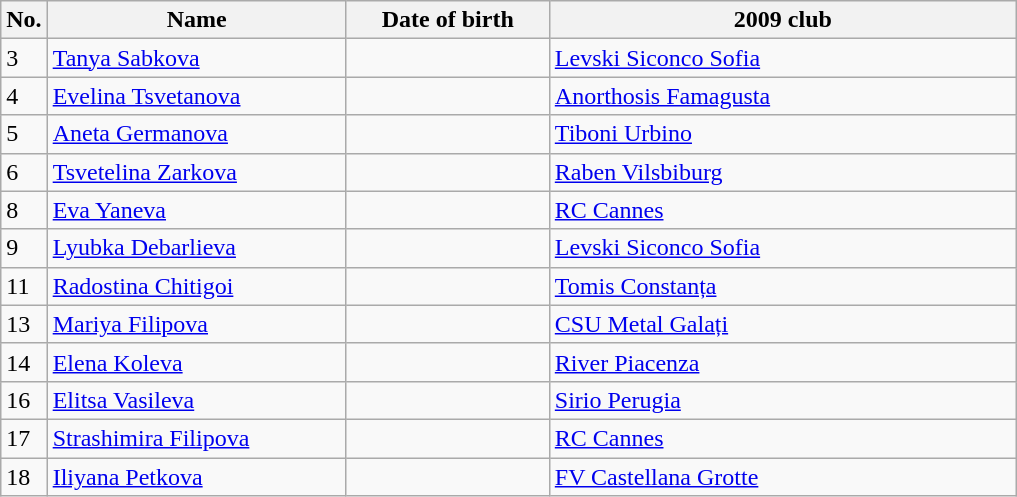<table class=wikitable sortable style=font-size:100%; text-align:center;>
<tr>
<th>No.</th>
<th style=width:12em>Name</th>
<th style=width:8em>Date of birth</th>
<th style=width:19em>2009 club</th>
</tr>
<tr>
<td>3</td>
<td><a href='#'>Tanya Sabkova</a></td>
<td></td>
<td> <a href='#'>Levski Siconco Sofia</a></td>
</tr>
<tr>
<td>4</td>
<td><a href='#'>Evelina Tsvetanova</a></td>
<td></td>
<td> <a href='#'>Anorthosis Famagusta</a></td>
</tr>
<tr>
<td>5</td>
<td><a href='#'>Aneta Germanova</a></td>
<td></td>
<td> <a href='#'>Tiboni Urbino</a></td>
</tr>
<tr>
<td>6</td>
<td><a href='#'>Tsvetelina Zarkova</a></td>
<td></td>
<td> <a href='#'>Raben Vilsbiburg</a></td>
</tr>
<tr>
<td>8</td>
<td><a href='#'>Eva Yaneva</a></td>
<td></td>
<td> <a href='#'>RC Cannes</a></td>
</tr>
<tr>
<td>9</td>
<td><a href='#'>Lyubka Debarlieva</a></td>
<td></td>
<td> <a href='#'>Levski Siconco Sofia</a></td>
</tr>
<tr>
<td>11</td>
<td><a href='#'>Radostina Chitigoi</a></td>
<td></td>
<td> <a href='#'>Tomis Constanța</a></td>
</tr>
<tr>
<td>13</td>
<td><a href='#'>Mariya Filipova</a></td>
<td></td>
<td> <a href='#'>CSU Metal Galați</a></td>
</tr>
<tr>
<td>14</td>
<td><a href='#'>Elena Koleva</a></td>
<td></td>
<td> <a href='#'>River Piacenza</a></td>
</tr>
<tr>
<td>16</td>
<td><a href='#'>Elitsa Vasileva</a></td>
<td></td>
<td> <a href='#'>Sirio Perugia</a></td>
</tr>
<tr>
<td>17</td>
<td><a href='#'>Strashimira Filipova</a></td>
<td></td>
<td> <a href='#'>RC Cannes</a></td>
</tr>
<tr>
<td>18</td>
<td><a href='#'>Iliyana Petkova</a></td>
<td></td>
<td> <a href='#'>FV Castellana Grotte</a></td>
</tr>
</table>
